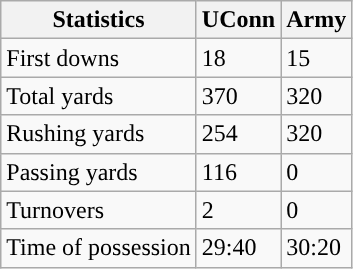<table class="wikitable">
<tr>
<th>Statistics</th>
<th>UConn</th>
<th>Army</th>
</tr>
<tr>
<td>First downs</td>
<td>18</td>
<td>15</td>
</tr>
<tr>
<td>Total yards</td>
<td>370</td>
<td>320</td>
</tr>
<tr>
<td>Rushing yards</td>
<td>254</td>
<td>320</td>
</tr>
<tr>
<td>Passing yards</td>
<td>116</td>
<td>0</td>
</tr>
<tr>
<td>Turnovers</td>
<td>2</td>
<td>0</td>
</tr>
<tr>
<td>Time of possession</td>
<td>29:40</td>
<td>30:20</td>
</tr>
</table>
